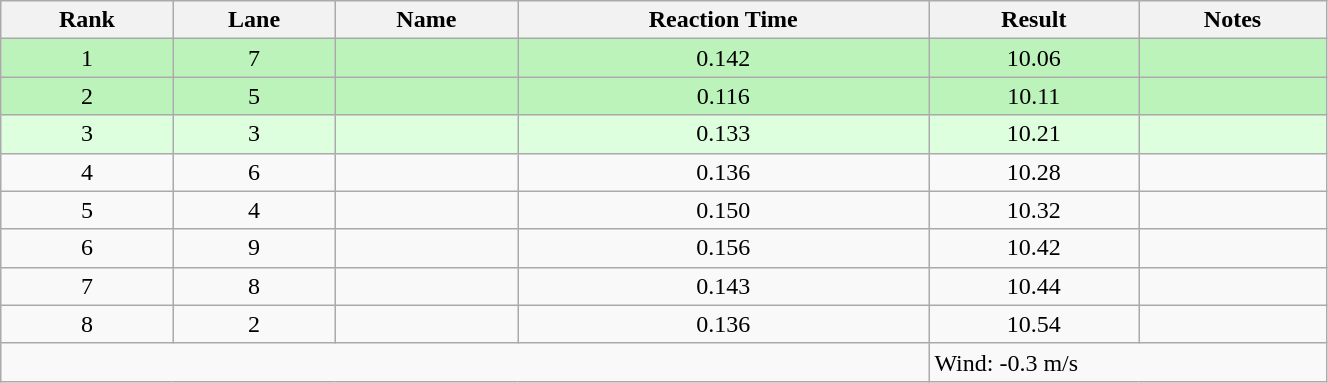<table class="wikitable sortable" style="text-align:center;width: 70%">
<tr>
<th>Rank</th>
<th>Lane</th>
<th>Name</th>
<th>Reaction Time</th>
<th>Result</th>
<th>Notes</th>
</tr>
<tr bgcolor=bbf3bb>
<td>1</td>
<td>7</td>
<td align="left"></td>
<td>0.142</td>
<td>10.06</td>
<td></td>
</tr>
<tr bgcolor=bbf3bb>
<td>2</td>
<td>5</td>
<td align="left"></td>
<td>0.116</td>
<td>10.11</td>
<td></td>
</tr>
<tr bgcolor=ddffdd>
<td>3</td>
<td>3</td>
<td align="left"></td>
<td>0.133</td>
<td>10.21</td>
<td></td>
</tr>
<tr>
<td>4</td>
<td>6</td>
<td align="left"></td>
<td>0.136</td>
<td>10.28</td>
<td></td>
</tr>
<tr>
<td>5</td>
<td>4</td>
<td align="left"></td>
<td>0.150</td>
<td>10.32</td>
<td></td>
</tr>
<tr>
<td>6</td>
<td>9</td>
<td align="left"></td>
<td>0.156</td>
<td>10.42</td>
<td></td>
</tr>
<tr>
<td>7</td>
<td>8</td>
<td align="left"></td>
<td>0.143</td>
<td>10.44</td>
<td></td>
</tr>
<tr>
<td>8</td>
<td>2</td>
<td align="left"></td>
<td>0.136</td>
<td>10.54</td>
<td></td>
</tr>
<tr class="sortbottom">
<td colspan=4></td>
<td colspan="2" style="text-align:left;">Wind: -0.3 m/s</td>
</tr>
</table>
